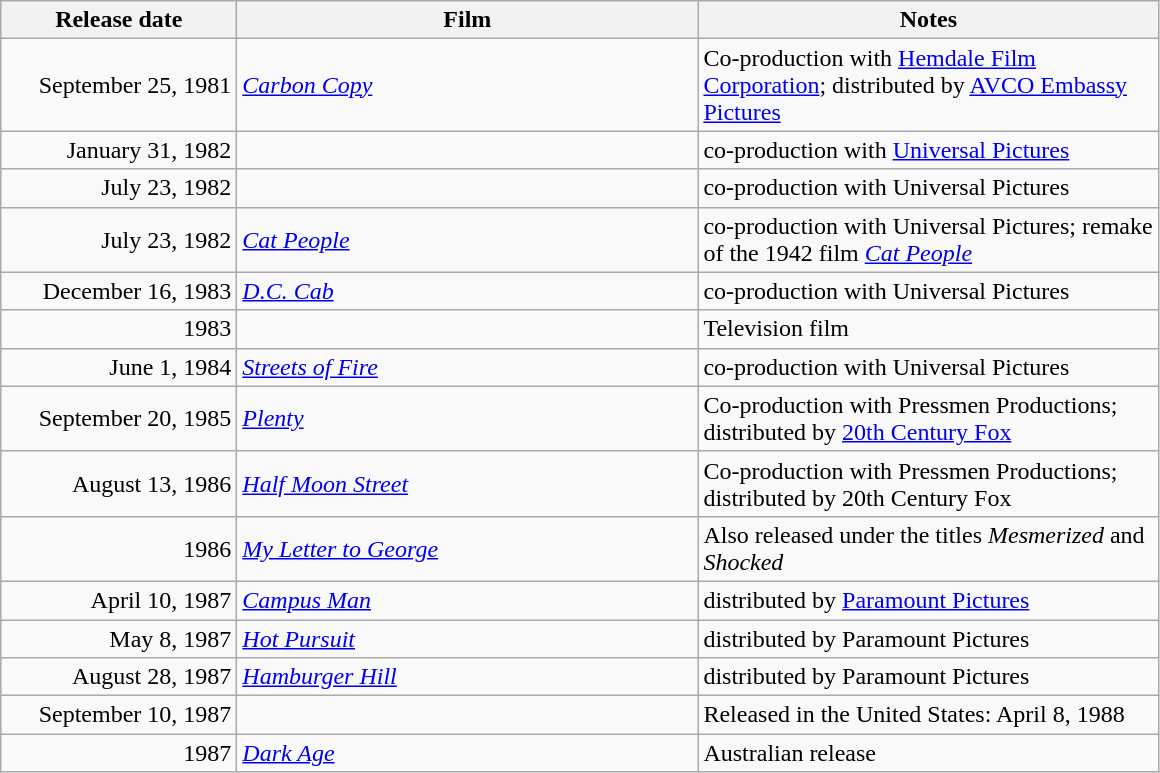<table class="wikitable sortable plainrowheaders">
<tr>
<th scope="col" style="width:150px">Release date</th>
<th scope="col" style="width:300px">Film</th>
<th scope="col" style="width:300px" class="unsortable">Notes</th>
</tr>
<tr>
<td style="text-align:right;">September 25, 1981</td>
<td><em><a href='#'>Carbon Copy</a></em></td>
<td>Co-production with <a href='#'>Hemdale Film Corporation</a>; distributed by <a href='#'>AVCO Embassy Pictures</a></td>
</tr>
<tr>
<td style="text-align:right;">January 31, 1982</td>
<td><em></em></td>
<td>co-production with <a href='#'>Universal Pictures</a></td>
</tr>
<tr>
<td style="text-align:right;">July 23, 1982</td>
<td><em></em></td>
<td>co-production with Universal Pictures</td>
</tr>
<tr>
<td style="text-align:right;">July 23, 1982</td>
<td><em><a href='#'>Cat People</a></em></td>
<td>co-production with Universal Pictures; remake of the 1942 film <em><a href='#'>Cat People</a></em></td>
</tr>
<tr>
<td style="text-align:right;">December 16, 1983</td>
<td><em><a href='#'>D.C. Cab</a></em></td>
<td>co-production with Universal Pictures</td>
</tr>
<tr>
<td style="text-align:right;">1983</td>
<td><em></em></td>
<td>Television film</td>
</tr>
<tr>
<td style="text-align:right;">June 1, 1984</td>
<td><em><a href='#'>Streets of Fire</a></em></td>
<td>co-production with Universal Pictures</td>
</tr>
<tr>
<td style="text-align:right;">September 20, 1985</td>
<td><em><a href='#'>Plenty</a></em></td>
<td>Co-production with Pressmen Productions; distributed by <a href='#'>20th Century Fox</a></td>
</tr>
<tr>
<td style="text-align:right;">August 13, 1986</td>
<td><em><a href='#'>Half Moon Street</a></em></td>
<td>Co-production with Pressmen Productions; distributed by 20th Century Fox</td>
</tr>
<tr>
<td style="text-align:right;">1986</td>
<td><em><a href='#'>My Letter to George</a></em></td>
<td>Also released under the titles <em>Mesmerized</em> and <em>Shocked</em></td>
</tr>
<tr>
<td style="text-align:right;">April 10, 1987</td>
<td><em><a href='#'>Campus Man</a></em></td>
<td>distributed by <a href='#'>Paramount Pictures</a></td>
</tr>
<tr>
<td style="text-align:right;">May 8, 1987</td>
<td><em><a href='#'>Hot Pursuit</a></em></td>
<td>distributed by Paramount Pictures</td>
</tr>
<tr>
<td style="text-align:right;">August 28, 1987</td>
<td><em><a href='#'>Hamburger Hill</a></em></td>
<td>distributed by Paramount Pictures</td>
</tr>
<tr>
<td style="text-align:right;">September 10, 1987</td>
<td><em></em></td>
<td>Released in the United States: April 8, 1988</td>
</tr>
<tr>
<td style="text-align:right;">1987</td>
<td><em><a href='#'>Dark Age</a></em></td>
<td>Australian release</td>
</tr>
</table>
